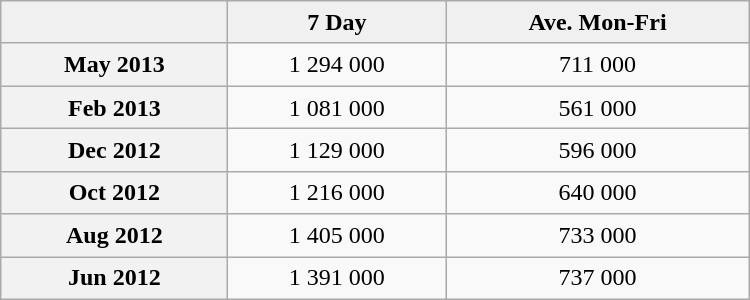<table class="wikitable sortable" style="text-align:center; width:500px; height:200px;">
<tr>
<td style="text-align:center; background:#f0f0f0;"></td>
<td style="text-align:center; background:#f0f0f0;"><strong>7 Day</strong></td>
<td style="text-align:center; background:#f0f0f0;"><strong>Ave. Mon-Fri</strong></td>
</tr>
<tr>
<th scope="row">May 2013</th>
<td>1 294 000</td>
<td>711 000</td>
</tr>
<tr>
<th scope="row">Feb 2013</th>
<td>1 081 000</td>
<td>561 000</td>
</tr>
<tr>
<th scope="row">Dec 2012</th>
<td>1 129 000</td>
<td>596 000</td>
</tr>
<tr>
<th scope="row">Oct 2012</th>
<td>1 216 000</td>
<td>640 000</td>
</tr>
<tr>
<th scope="row">Aug 2012</th>
<td>1 405 000</td>
<td>733 000</td>
</tr>
<tr>
<th scope="row">Jun 2012</th>
<td>1 391 000</td>
<td>737 000</td>
</tr>
</table>
